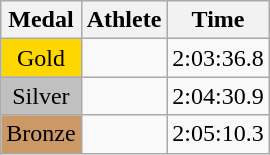<table class="wikitable">
<tr>
<th>Medal</th>
<th>Athlete</th>
<th>Time</th>
</tr>
<tr>
<td style="text-align:center;background-color:gold;">Gold</td>
<td></td>
<td>2:03:36.8</td>
</tr>
<tr>
<td style="text-align:center;background-color:silver;">Silver</td>
<td></td>
<td>2:04:30.9</td>
</tr>
<tr>
<td style="text-align:center;background-color:#CC9966;">Bronze</td>
<td></td>
<td>2:05:10.3</td>
</tr>
</table>
